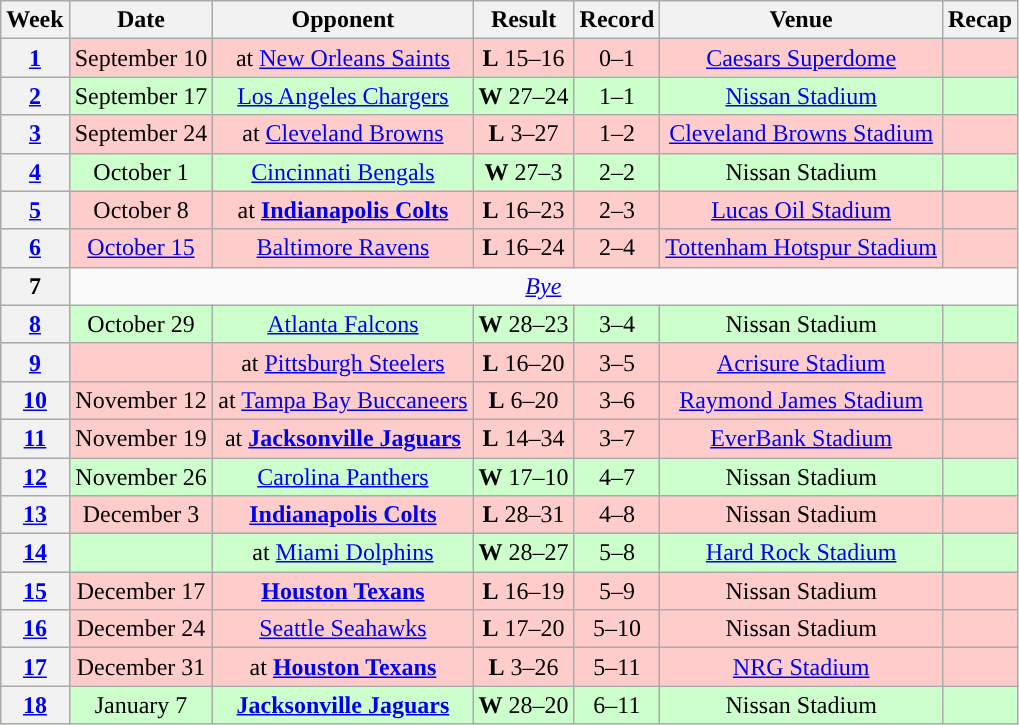<table class="wikitable" style="text-align:center">
<tr>
<th>Week</th>
<th>Date</th>
<th>Opponent</th>
<th>Result</th>
<th>Record</th>
<th>Venue</th>
<th>Recap</th>
</tr>
<tr style="background:#fcc">
<th><a href='#'>1</a></th>
<td>September 10</td>
<td>at <a href='#'>New Orleans Saints</a></td>
<td><strong>L</strong> 15–16</td>
<td>0–1</td>
<td><a href='#'>Caesars Superdome</a></td>
<td></td>
</tr>
<tr style="background:#cfc">
<th><a href='#'>2</a></th>
<td>September 17</td>
<td><a href='#'>Los Angeles Chargers</a></td>
<td><strong>W</strong> 27–24 </td>
<td>1–1</td>
<td><a href='#'>Nissan Stadium</a></td>
<td></td>
</tr>
<tr style="background:#fcc">
<th><a href='#'>3</a></th>
<td>September 24</td>
<td>at <a href='#'>Cleveland Browns</a></td>
<td><strong>L</strong> 3–27</td>
<td>1–2</td>
<td><a href='#'>Cleveland Browns Stadium</a></td>
<td></td>
</tr>
<tr style="background:#cfc">
<th><a href='#'>4</a></th>
<td>October 1</td>
<td><a href='#'>Cincinnati Bengals</a></td>
<td><strong>W</strong> 27–3</td>
<td>2–2</td>
<td>Nissan Stadium</td>
<td></td>
</tr>
<tr style="background:#fcc">
<th><a href='#'>5</a></th>
<td>October 8</td>
<td>at <strong><a href='#'>Indianapolis Colts</a></strong></td>
<td><strong>L</strong> 16–23</td>
<td>2–3</td>
<td><a href='#'>Lucas Oil Stadium</a></td>
<td></td>
</tr>
<tr style="background:#fcc">
<th><a href='#'>6</a></th>
<td><a href='#'>October 15</a></td>
<td><a href='#'>Baltimore Ravens</a></td>
<td><strong>L</strong> 16–24</td>
<td>2–4</td>
<td> <a href='#'>Tottenham Hotspur Stadium</a> </td>
<td></td>
</tr>
<tr>
<th>7</th>
<td colspan="6"><em><a href='#'>Bye</a></em></td>
</tr>
<tr style="background:#cfc">
<th><a href='#'>8</a></th>
<td>October 29</td>
<td><a href='#'>Atlanta Falcons</a></td>
<td><strong>W</strong> 28–23</td>
<td>3–4</td>
<td>Nissan Stadium</td>
<td></td>
</tr>
<tr style="background:#fcc">
<th><a href='#'>9</a></th>
<td></td>
<td>at <a href='#'>Pittsburgh Steelers</a></td>
<td><strong>L</strong> 16–20</td>
<td>3–5</td>
<td><a href='#'>Acrisure Stadium</a></td>
<td></td>
</tr>
<tr style="background:#fcc">
<th><a href='#'>10</a></th>
<td>November 12</td>
<td>at <a href='#'>Tampa Bay Buccaneers</a></td>
<td><strong>L</strong> 6–20</td>
<td>3–6</td>
<td><a href='#'>Raymond James Stadium</a></td>
<td></td>
</tr>
<tr style="background:#fcc">
<th><a href='#'>11</a></th>
<td>November 19</td>
<td>at <strong><a href='#'>Jacksonville Jaguars</a></strong></td>
<td><strong>L</strong> 14–34</td>
<td>3–7</td>
<td><a href='#'>EverBank Stadium</a></td>
<td></td>
</tr>
<tr style="background:#cfc">
<th><a href='#'>12</a></th>
<td>November 26</td>
<td><a href='#'>Carolina Panthers</a></td>
<td><strong>W</strong> 17–10</td>
<td>4–7</td>
<td>Nissan Stadium</td>
<td></td>
</tr>
<tr style="background:#fcc">
<th><a href='#'>13</a></th>
<td>December 3</td>
<td><strong><a href='#'>Indianapolis Colts</a></strong></td>
<td><strong>L</strong> 28–31 </td>
<td>4–8</td>
<td>Nissan Stadium</td>
<td></td>
</tr>
<tr style="background:#cfc">
<th><a href='#'>14</a></th>
<td></td>
<td>at <a href='#'>Miami Dolphins</a></td>
<td><strong>W</strong> 28–27</td>
<td>5–8</td>
<td><a href='#'>Hard Rock Stadium</a></td>
<td></td>
</tr>
<tr style="background:#fcc">
<th><a href='#'>15</a></th>
<td>December 17</td>
<td><strong><a href='#'>Houston Texans</a></strong></td>
<td><strong>L</strong> 16–19 </td>
<td>5–9</td>
<td>Nissan Stadium</td>
<td></td>
</tr>
<tr style="background:#fcc">
<th><a href='#'>16</a></th>
<td>December 24</td>
<td><a href='#'>Seattle Seahawks</a></td>
<td><strong>L</strong> 17–20</td>
<td>5–10</td>
<td>Nissan Stadium</td>
<td></td>
</tr>
<tr style="background:#fcc">
<th><a href='#'>17</a></th>
<td>December 31</td>
<td>at <strong><a href='#'>Houston Texans</a></strong></td>
<td><strong>L</strong> 3–26</td>
<td>5–11</td>
<td><a href='#'>NRG Stadium</a></td>
<td></td>
</tr>
<tr style="background:#cfc">
<th><a href='#'>18</a></th>
<td>January 7</td>
<td><strong><a href='#'>Jacksonville Jaguars</a></strong></td>
<td><strong>W</strong> 28–20</td>
<td>6–11</td>
<td>Nissan Stadium</td>
<td></td>
</tr>
</table>
